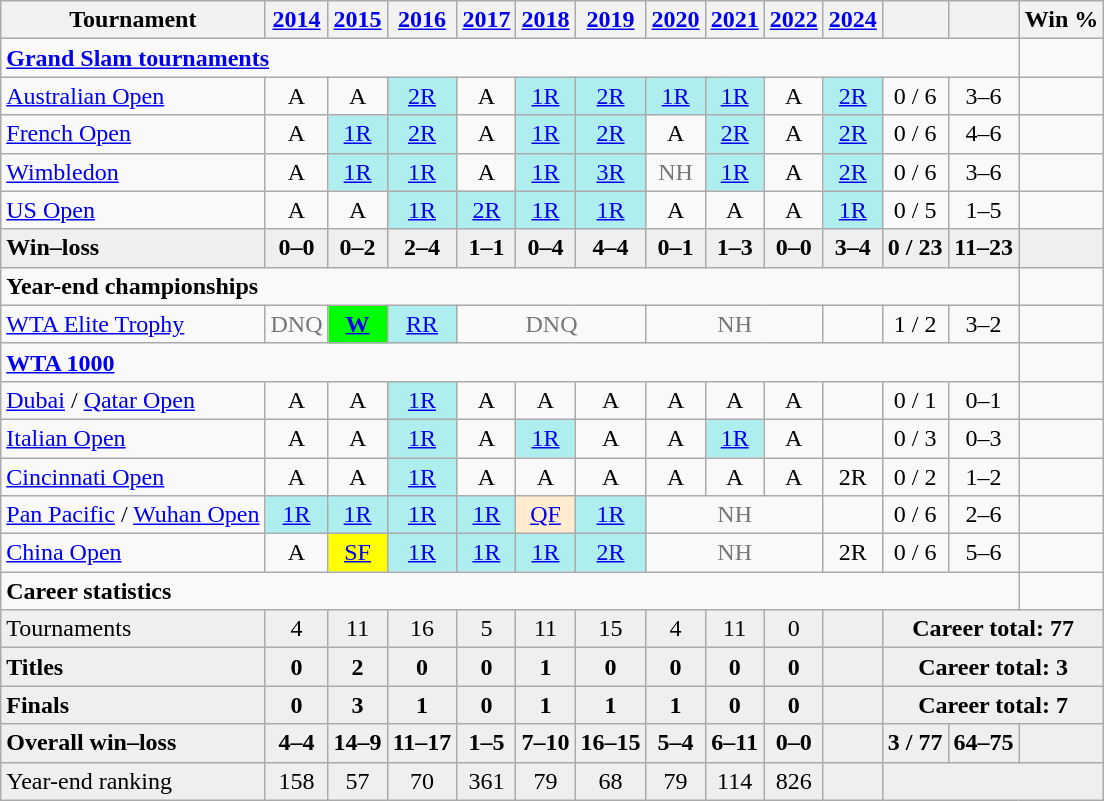<table class=wikitable style=text-align:center>
<tr>
<th>Tournament</th>
<th><a href='#'>2014</a></th>
<th><a href='#'>2015</a></th>
<th><a href='#'>2016</a></th>
<th><a href='#'>2017</a></th>
<th><a href='#'>2018</a></th>
<th><a href='#'>2019</a></th>
<th><a href='#'>2020</a></th>
<th><a href='#'>2021</a></th>
<th><a href='#'>2022</a></th>
<th><a href='#'>2024</a></th>
<th></th>
<th></th>
<th>Win %</th>
</tr>
<tr>
<td colspan="13" align="left"><strong><a href='#'>Grand Slam tournaments</a></strong></td>
</tr>
<tr>
<td align=left><a href='#'>Australian Open</a></td>
<td>A</td>
<td>A</td>
<td bgcolor=afeeee><a href='#'>2R</a></td>
<td>A</td>
<td bgcolor=afeeee><a href='#'>1R</a></td>
<td bgcolor=afeeee><a href='#'>2R</a></td>
<td bgcolor=afeeee><a href='#'>1R</a></td>
<td bgcolor=afeeee><a href='#'>1R</a></td>
<td>A</td>
<td bgcolor=afeeee><a href='#'>2R</a></td>
<td>0 / 6</td>
<td>3–6</td>
<td></td>
</tr>
<tr>
<td align=left><a href='#'>French Open</a></td>
<td>A</td>
<td bgcolor=afeeee><a href='#'>1R</a></td>
<td bgcolor=afeeee><a href='#'>2R</a></td>
<td>A</td>
<td bgcolor=afeeee><a href='#'>1R</a></td>
<td bgcolor=afeeee><a href='#'>2R</a></td>
<td>A</td>
<td bgcolor=afeeee><a href='#'>2R</a></td>
<td>A</td>
<td bgcolor=afeeee><a href='#'>2R</a></td>
<td>0 / 6</td>
<td>4–6</td>
<td></td>
</tr>
<tr>
<td align=left><a href='#'>Wimbledon</a></td>
<td>A</td>
<td bgcolor=afeeee><a href='#'>1R</a></td>
<td bgcolor=afeeee><a href='#'>1R</a></td>
<td>A</td>
<td bgcolor=afeeee><a href='#'>1R</a></td>
<td bgcolor=afeeee><a href='#'>3R</a></td>
<td style=color:#767676>NH</td>
<td bgcolor=afeeee><a href='#'>1R</a></td>
<td>A</td>
<td bgcolor=afeeee><a href='#'>2R</a></td>
<td>0 / 6</td>
<td>3–6</td>
<td></td>
</tr>
<tr>
<td align=left><a href='#'>US Open</a></td>
<td>A</td>
<td>A</td>
<td bgcolor=afeeee><a href='#'>1R</a></td>
<td bgcolor=afeeee><a href='#'>2R</a></td>
<td bgcolor=afeeee><a href='#'>1R</a></td>
<td bgcolor=afeeee><a href='#'>1R</a></td>
<td>A</td>
<td>A</td>
<td>A</td>
<td bgcolor=afeeee><a href='#'>1R</a></td>
<td>0 / 5</td>
<td>1–5</td>
<td></td>
</tr>
<tr style=background:#efefef;font-weight:bold>
<td align=left>Win–loss</td>
<td>0–0</td>
<td>0–2</td>
<td>2–4</td>
<td>1–1</td>
<td>0–4</td>
<td>4–4</td>
<td>0–1</td>
<td>1–3</td>
<td>0–0</td>
<td>3–4</td>
<td>0 / 23</td>
<td>11–23</td>
<td></td>
</tr>
<tr>
<td colspan="13" align="left"><strong>Year-end championships</strong></td>
</tr>
<tr>
<td align=left><a href='#'>WTA Elite Trophy</a></td>
<td style=color:#767676>DNQ</td>
<td bgcolor=lime><strong><a href='#'>W</a></strong></td>
<td bgcolor=afeeee><a href='#'>RR</a></td>
<td colspan=3 style=color:#767676>DNQ</td>
<td colspan="3" style="color:#767676">NH</td>
<td></td>
<td>1 / 2</td>
<td>3–2</td>
<td></td>
</tr>
<tr>
<td colspan="13" align="left"><strong><a href='#'>WTA 1000</a></strong></td>
</tr>
<tr>
<td align=left><a href='#'>Dubai</a> / <a href='#'>Qatar Open</a></td>
<td>A</td>
<td>A</td>
<td bgcolor=afeeee><a href='#'>1R</a></td>
<td>A</td>
<td>A</td>
<td>A</td>
<td>A</td>
<td>A</td>
<td>A</td>
<td></td>
<td>0 / 1</td>
<td>0–1</td>
<td></td>
</tr>
<tr>
<td align=left><a href='#'>Italian Open</a></td>
<td>A</td>
<td>A</td>
<td bgcolor=afeeee><a href='#'>1R</a></td>
<td>A</td>
<td bgcolor=afeeee><a href='#'>1R</a></td>
<td>A</td>
<td>A</td>
<td bgcolor=afeeee><a href='#'>1R</a></td>
<td>A</td>
<td></td>
<td>0 / 3</td>
<td>0–3</td>
<td></td>
</tr>
<tr>
<td align=left><a href='#'>Cincinnati Open</a></td>
<td>A</td>
<td>A</td>
<td bgcolor=afeeee><a href='#'>1R</a></td>
<td>A</td>
<td>A</td>
<td>A</td>
<td>A</td>
<td>A</td>
<td>A</td>
<td>2R</td>
<td>0 / 2</td>
<td>1–2</td>
<td></td>
</tr>
<tr>
<td align=left><a href='#'>Pan Pacific</a> / <a href='#'>Wuhan Open</a></td>
<td bgcolor=afeeee><a href='#'>1R</a></td>
<td bgcolor=afeeee><a href='#'>1R</a></td>
<td bgcolor=afeeee><a href='#'>1R</a></td>
<td bgcolor=afeeee><a href='#'>1R</a></td>
<td bgcolor=ffebcd><a href='#'>QF</a></td>
<td bgcolor=afeeee><a href='#'>1R</a></td>
<td colspan="3" style="color:#767676">NH</td>
<td></td>
<td>0 / 6</td>
<td>2–6</td>
<td></td>
</tr>
<tr>
<td align=left><a href='#'>China Open</a></td>
<td>A</td>
<td bgcolor=yellow><a href='#'>SF</a></td>
<td bgcolor=afeeee><a href='#'>1R</a></td>
<td bgcolor=afeeee><a href='#'>1R</a></td>
<td bgcolor=afeeee><a href='#'>1R</a></td>
<td bgcolor=afeeee><a href='#'>2R</a></td>
<td colspan="3" style="color:#767676">NH</td>
<td>2R</td>
<td>0 / 6</td>
<td>5–6</td>
<td></td>
</tr>
<tr>
<td colspan="13" align="left"><strong>Career statistics</strong></td>
</tr>
<tr style=background:#efefef>
<td align=left>Tournaments</td>
<td>4</td>
<td>11</td>
<td>16</td>
<td>5</td>
<td>11</td>
<td>15</td>
<td>4</td>
<td>11</td>
<td>0</td>
<td></td>
<td colspan=3><strong>Career total: 77</strong></td>
</tr>
<tr style=background:#efefef;font-weight:bold>
<td align=left>Titles</td>
<td>0</td>
<td>2</td>
<td>0</td>
<td>0</td>
<td>1</td>
<td>0</td>
<td>0</td>
<td>0</td>
<td>0</td>
<td></td>
<td colspan=3>Career total: 3</td>
</tr>
<tr style=background:#efefef;font-weight:bold>
<td align=left>Finals</td>
<td>0</td>
<td>3</td>
<td>1</td>
<td>0</td>
<td>1</td>
<td>1</td>
<td>1</td>
<td>0</td>
<td>0</td>
<td></td>
<td colspan=3>Career total: 7</td>
</tr>
<tr style=background:#efefef;font-weight:bold>
<td align=left>Overall win–loss</td>
<td>4–4</td>
<td>14–9</td>
<td>11–17</td>
<td>1–5</td>
<td>7–10</td>
<td>16–15</td>
<td>5–4</td>
<td>6–11</td>
<td>0–0</td>
<td></td>
<td>3 / 77</td>
<td>64–75</td>
<td></td>
</tr>
<tr style=background:#efefef>
<td align=left>Year-end ranking</td>
<td>158</td>
<td>57</td>
<td>70</td>
<td>361</td>
<td>79</td>
<td>68</td>
<td>79</td>
<td>114</td>
<td>826</td>
<td></td>
<td colspan=3></td>
</tr>
</table>
